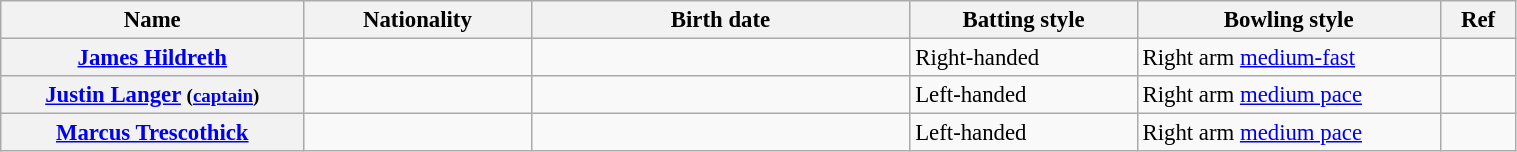<table class="wikitable plainrowheaders" style="font-size:95%; width:80%;">
<tr>
<th scope="col" width="20%">Name</th>
<th scope="col" width="15%">Nationality</th>
<th scope="col" width="25%">Birth date</th>
<th scope="col" width="15%">Batting style</th>
<th scope="col" width="20%">Bowling style</th>
<th scope="col" width="5%">Ref</th>
</tr>
<tr>
<th scope="row"><a href='#'>James Hildreth</a></th>
<td></td>
<td></td>
<td>Right-handed</td>
<td>Right arm <a href='#'>medium-fast</a></td>
<td></td>
</tr>
<tr>
<th scope="row"><a href='#'>Justin Langer</a> <small>(<a href='#'>captain</a>)</small></th>
<td></td>
<td></td>
<td>Left-handed</td>
<td>Right arm <a href='#'>medium pace</a></td>
<td></td>
</tr>
<tr>
<th scope="row"><a href='#'>Marcus Trescothick</a></th>
<td></td>
<td></td>
<td>Left-handed</td>
<td>Right arm <a href='#'>medium pace</a></td>
<td></td>
</tr>
</table>
